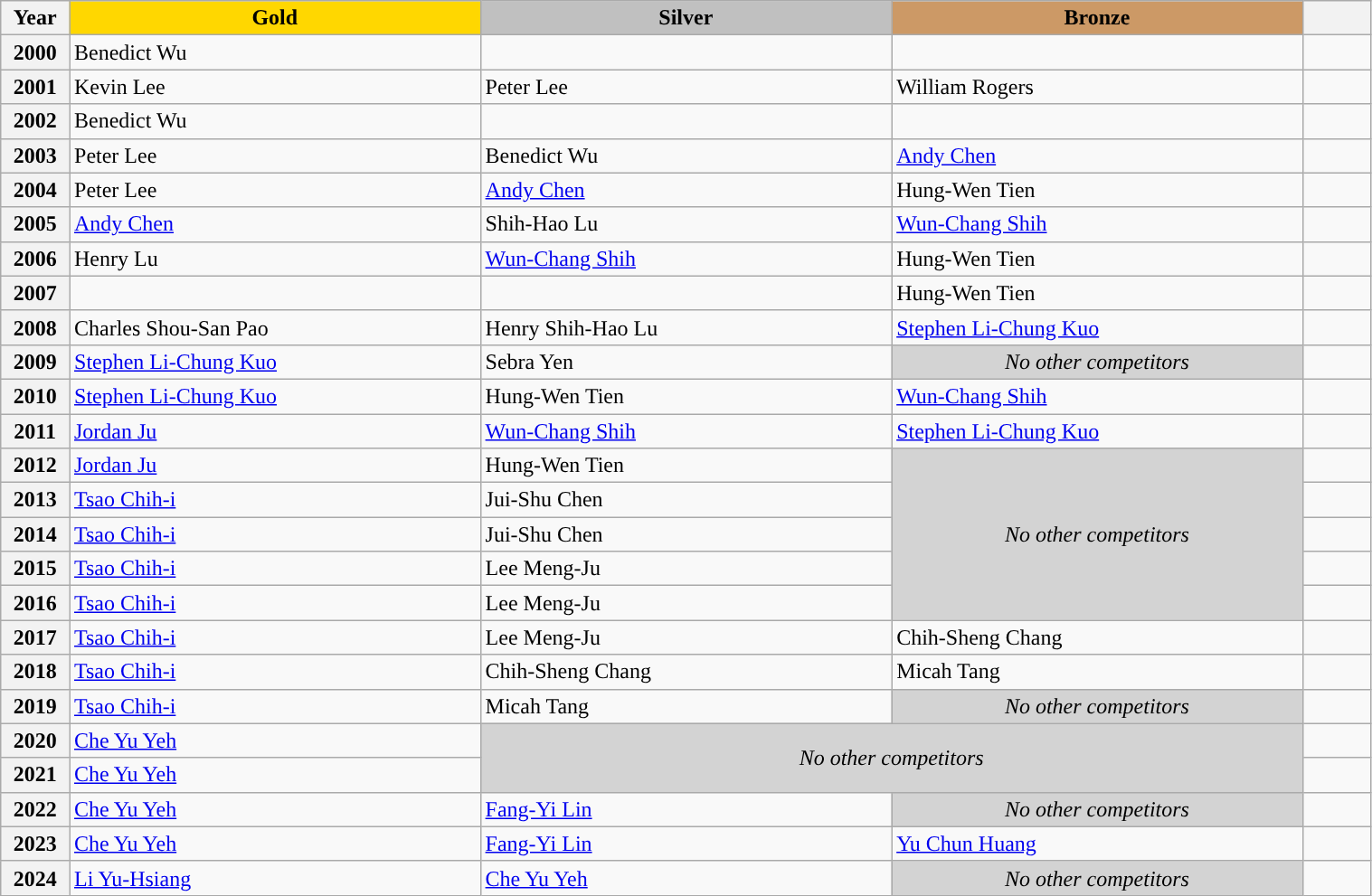<table class="wikitable unsortable" style="text-align:left; width:80%;">
<tr>
<th scope="col" style="text-align:center; width:5%;">Year</th>
<td scope="col" style="text-align:center; width:30%; background:gold"><strong>Gold</strong></td>
<td scope="col" style="text-align:center; width:30%; background:silver"><strong>Silver</strong></td>
<td scope="col" style="text-align:center; width:30%; background:#c96"><strong>Bronze</strong></td>
<th scope="col" style="text-align:center; width:5%;"></th>
</tr>
<tr>
<th scope="row">2000</th>
<td>Benedict Wu</td>
<td></td>
<td></td>
<td></td>
</tr>
<tr>
<th scope="row">2001</th>
<td>Kevin Lee</td>
<td>Peter Lee</td>
<td>William Rogers</td>
<td></td>
</tr>
<tr>
<th scope="row">2002</th>
<td>Benedict Wu</td>
<td></td>
<td></td>
<td></td>
</tr>
<tr>
<th scope="row">2003</th>
<td>Peter Lee</td>
<td>Benedict Wu</td>
<td><a href='#'>Andy Chen</a></td>
<td></td>
</tr>
<tr>
<th scope="row">2004</th>
<td>Peter Lee</td>
<td><a href='#'>Andy Chen</a></td>
<td>Hung-Wen Tien</td>
<td></td>
</tr>
<tr>
<th scope="row">2005</th>
<td><a href='#'>Andy Chen</a></td>
<td>Shih-Hao Lu</td>
<td><a href='#'>Wun-Chang Shih</a></td>
<td></td>
</tr>
<tr>
<th scope="row">2006</th>
<td>Henry Lu</td>
<td><a href='#'>Wun-Chang Shih</a></td>
<td>Hung-Wen Tien</td>
<td></td>
</tr>
<tr>
<th scope="row">2007</th>
<td></td>
<td></td>
<td>Hung-Wen Tien</td>
<td></td>
</tr>
<tr>
<th scope="row">2008</th>
<td>Charles Shou-San Pao</td>
<td>Henry Shih-Hao Lu</td>
<td><a href='#'>Stephen Li-Chung Kuo</a></td>
<td></td>
</tr>
<tr>
<th scope="row">2009</th>
<td><a href='#'>Stephen Li-Chung Kuo</a></td>
<td>Sebra Yen</td>
<td align="center" bgcolor="lightgray"><em>No other competitors</em></td>
<td></td>
</tr>
<tr>
<th scope="row">2010</th>
<td><a href='#'>Stephen Li-Chung Kuo</a></td>
<td>Hung-Wen Tien</td>
<td><a href='#'>Wun-Chang Shih</a></td>
<td></td>
</tr>
<tr>
<th scope="row">2011</th>
<td><a href='#'>Jordan Ju</a></td>
<td><a href='#'>Wun-Chang Shih</a></td>
<td><a href='#'>Stephen Li-Chung Kuo</a></td>
<td></td>
</tr>
<tr>
<th scope="row">2012</th>
<td><a href='#'>Jordan Ju</a></td>
<td>Hung-Wen Tien</td>
<td rowspan="5" align="center" bgcolor="lightgray"><em>No other competitors</em></td>
<td></td>
</tr>
<tr>
<th scope="row">2013</th>
<td><a href='#'>Tsao Chih-i</a></td>
<td>Jui-Shu Chen</td>
<td></td>
</tr>
<tr>
<th scope="row">2014</th>
<td><a href='#'>Tsao Chih-i</a></td>
<td>Jui-Shu Chen</td>
<td></td>
</tr>
<tr>
<th scope="row">2015</th>
<td><a href='#'>Tsao Chih-i</a></td>
<td>Lee Meng-Ju</td>
<td></td>
</tr>
<tr>
<th scope="row">2016</th>
<td><a href='#'>Tsao Chih-i</a></td>
<td>Lee Meng-Ju</td>
<td></td>
</tr>
<tr>
<th scope="row">2017</th>
<td><a href='#'>Tsao Chih-i</a></td>
<td>Lee Meng-Ju</td>
<td>Chih-Sheng Chang</td>
<td></td>
</tr>
<tr>
<th scope="row">2018</th>
<td><a href='#'>Tsao Chih-i</a></td>
<td>Chih-Sheng Chang</td>
<td>Micah Tang</td>
<td></td>
</tr>
<tr>
<th scope="row">2019</th>
<td><a href='#'>Tsao Chih-i</a></td>
<td>Micah Tang</td>
<td align="center" bgcolor="lightgray"><em>No other competitors</em></td>
<td></td>
</tr>
<tr>
<th scope="row">2020</th>
<td><a href='#'>Che Yu Yeh</a></td>
<td colspan="2" rowspan="2" align="center" bgcolor="lightgray"><em>No other competitors</em></td>
<td></td>
</tr>
<tr>
<th scope="row">2021</th>
<td><a href='#'>Che Yu Yeh</a></td>
<td></td>
</tr>
<tr>
<th scope="row">2022</th>
<td><a href='#'>Che Yu Yeh</a></td>
<td><a href='#'>Fang-Yi Lin</a></td>
<td align="center" bgcolor="lightgray"><em>No other competitors</em></td>
<td></td>
</tr>
<tr>
<th scope="row">2023</th>
<td><a href='#'>Che Yu Yeh</a></td>
<td><a href='#'>Fang-Yi Lin</a></td>
<td><a href='#'>Yu Chun Huang</a></td>
<td></td>
</tr>
<tr>
<th scope="row">2024</th>
<td><a href='#'>Li Yu-Hsiang</a></td>
<td><a href='#'>Che Yu Yeh</a></td>
<td align="center" bgcolor="lightgray"><em>No other competitors</em></td>
<td></td>
</tr>
</table>
